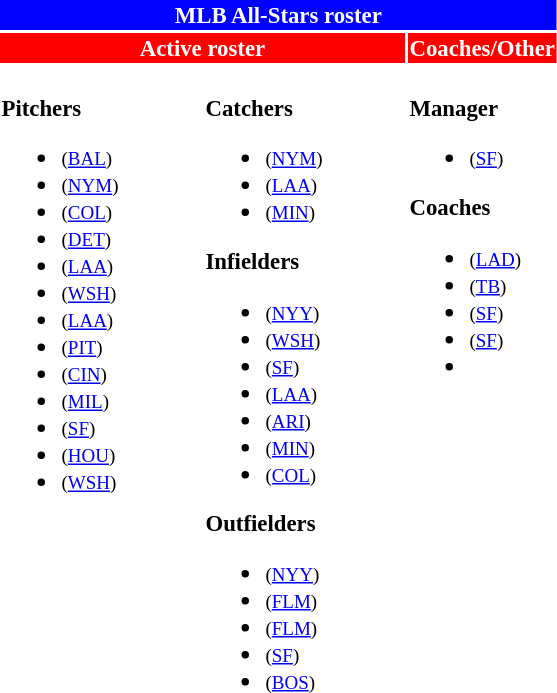<table class="toccolours" style="font-size: 95%;">
<tr>
<th colspan="10" style="background-color: #0000FF; color: #FFFFFF; text-align: center;">MLB All-Stars roster</th>
</tr>
<tr>
<td colspan="4" style="background-color: #FF0000; color: #FFFFFF; text-align: center;"><strong>Active roster</strong></td>
<td colspan="1" style="background-color: #FF0000; color: #FFFFFF; text-align: center;"><strong>Coaches/Other</strong></td>
</tr>
<tr>
<td style="vertical-align:top;"><br><strong>Pitchers</strong><br><ul><li> <small>(<a href='#'>BAL</a>)</small></li><li> <small>(<a href='#'>NYM</a>)</small></li><li> <small>(<a href='#'>COL</a>)</small></li><li> <small>(<a href='#'>DET</a>)</small></li><li> <small>(<a href='#'>LAA</a>)</small></li><li> <small>(<a href='#'>WSH</a>)</small></li><li> <small>(<a href='#'>LAA</a>)</small></li><li> <small>(<a href='#'>PIT</a>)</small></li><li> <small>(<a href='#'>CIN</a>)</small></li><li> <small>(<a href='#'>MIL</a>)</small></li><li> <small>(<a href='#'>SF</a>)</small></li><li> <small>(<a href='#'>HOU</a>)</small></li><li> <small>(<a href='#'>WSH</a>)</small></li></ul></td>
<td width="50px"> </td>
<td style="vertical-align:top;"><br><strong>Catchers</strong><br><ul><li> <small>(<a href='#'>NYM</a>)</small></li><li> <small>(<a href='#'>LAA</a>)</small></li><li> <small>(<a href='#'>MIN</a>)</small></li></ul><strong>Infielders</strong><br><ul><li> <small>(<a href='#'>NYY</a>)</small></li><li> <small>(<a href='#'>WSH</a>)</small></li><li> <small>(<a href='#'>SF</a>)</small></li><li> <small>(<a href='#'>LAA</a>)</small></li><li> <small>(<a href='#'>ARI</a>)</small></li><li> <small>(<a href='#'>MIN</a>)</small></li><li> <small>(<a href='#'>COL</a>)</small></li></ul><strong>Outfielders</strong><br><ul><li> <small>(<a href='#'>NYY</a>)</small></li><li> <small>(<a href='#'>FLM</a>)</small></li><li> <small>(<a href='#'>FLM</a>)</small></li><li> <small>(<a href='#'>SF</a>)</small></li><li> <small>(<a href='#'>BOS</a>)</small></li></ul></td>
<td width="50"> </td>
<td style="vertical-align:top;"><br><strong>Manager</strong><br><ul><li> <small>(<a href='#'>SF</a>)</small></li></ul><strong>Coaches</strong><br><ul><li> <small>(<a href='#'>LAD</a>)</small></li><li> <small>(<a href='#'>TB</a>)</small></li><li> <small>(<a href='#'>SF</a>)</small></li><li> <small>(<a href='#'>SF</a>)</small></li><li></li></ul></td>
</tr>
</table>
